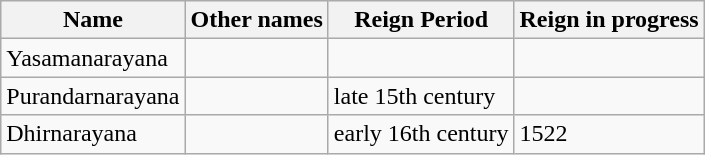<table class="wikitable">
<tr>
<th>Name</th>
<th>Other names</th>
<th>Reign Period</th>
<th>Reign in progress</th>
</tr>
<tr --->
<td>Yasamanarayana</td>
<td></td>
<td></td>
<td></td>
</tr>
<tr --->
<td>Purandarnarayana</td>
<td></td>
<td>late 15th century</td>
<td></td>
</tr>
<tr --->
<td>Dhirnarayana</td>
<td></td>
<td>early 16th century</td>
<td>1522</td>
</tr>
</table>
